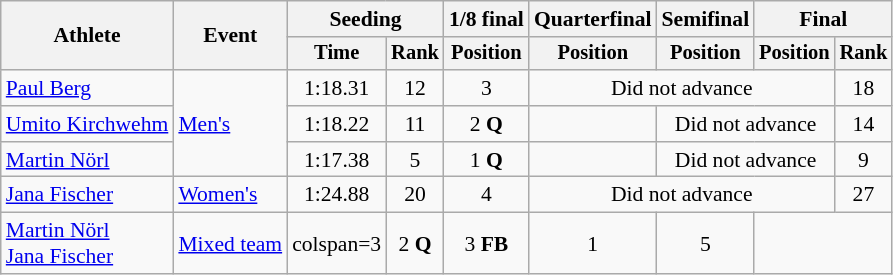<table class=wikitable style="font-size:90%; text-align:center">
<tr>
<th rowspan=2>Athlete</th>
<th rowspan=2>Event</th>
<th colspan=2>Seeding</th>
<th>1/8 final</th>
<th>Quarterfinal</th>
<th>Semifinal</th>
<th colspan=2>Final</th>
</tr>
<tr style=font-size:95%>
<th>Time</th>
<th>Rank</th>
<th>Position</th>
<th>Position</th>
<th>Position</th>
<th>Position</th>
<th>Rank</th>
</tr>
<tr>
<td align=left><a href='#'>Paul Berg</a></td>
<td align=left rowspan=3><a href='#'>Men's</a></td>
<td>1:18.31</td>
<td>12</td>
<td>3</td>
<td colspan=3>Did not advance</td>
<td>18</td>
</tr>
<tr>
<td align=left><a href='#'>Umito Kirchwehm</a></td>
<td>1:18.22</td>
<td>11</td>
<td>2 <strong>Q</strong></td>
<td></td>
<td colspan=2>Did not advance</td>
<td>14</td>
</tr>
<tr>
<td align=left><a href='#'>Martin Nörl</a></td>
<td>1:17.38</td>
<td>5</td>
<td>1 <strong>Q</strong></td>
<td></td>
<td colspan=2>Did not advance</td>
<td>9</td>
</tr>
<tr>
<td align=left><a href='#'>Jana Fischer</a></td>
<td align=left><a href='#'>Women's</a></td>
<td>1:24.88</td>
<td>20</td>
<td>4</td>
<td colspan=3>Did not advance</td>
<td>27</td>
</tr>
<tr>
<td align=left><a href='#'>Martin Nörl</a><br><a href='#'>Jana Fischer</a></td>
<td align=left><a href='#'>Mixed team</a></td>
<td>colspan=3 </td>
<td>2 <strong>Q</strong></td>
<td>3 <strong>FB</strong></td>
<td>1</td>
<td>5</td>
</tr>
</table>
